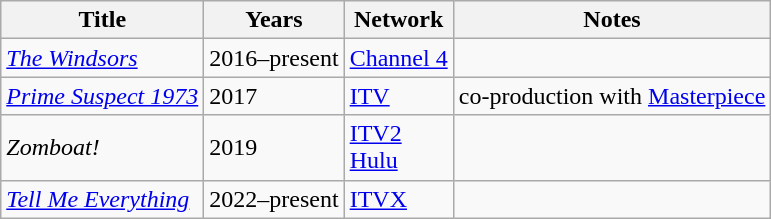<table class="wikitable sortable">
<tr>
<th>Title</th>
<th>Years</th>
<th>Network</th>
<th>Notes</th>
</tr>
<tr>
<td><em><a href='#'>The Windsors</a></em></td>
<td>2016–present</td>
<td><a href='#'>Channel 4</a></td>
<td></td>
</tr>
<tr>
<td><em><a href='#'>Prime Suspect 1973</a></em></td>
<td>2017</td>
<td><a href='#'>ITV</a></td>
<td>co-production with <a href='#'>Masterpiece</a></td>
</tr>
<tr>
<td><em>Zomboat!</em></td>
<td>2019</td>
<td><a href='#'>ITV2</a><br><a href='#'>Hulu</a></td>
<td></td>
</tr>
<tr>
<td><em><a href='#'>Tell Me Everything</a></em></td>
<td>2022–present</td>
<td><a href='#'>ITVX</a></td>
<td></td>
</tr>
</table>
